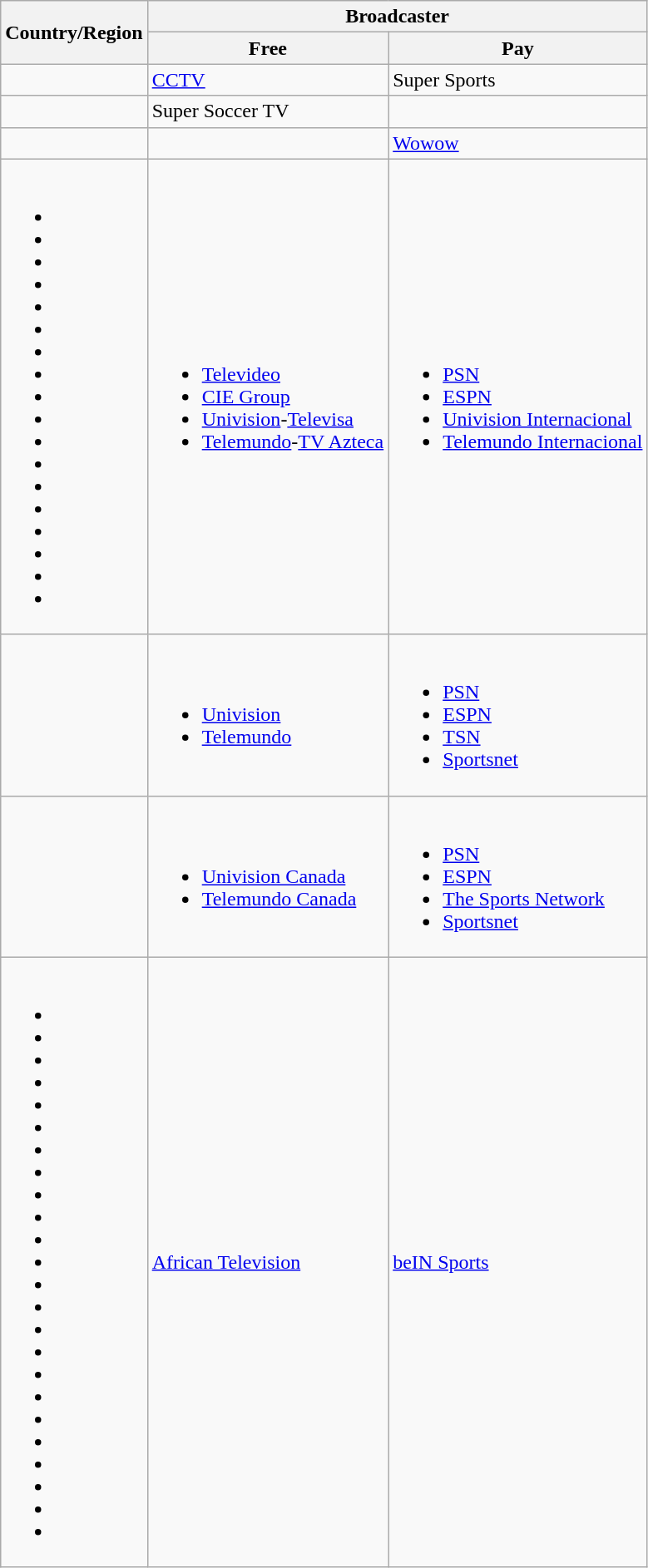<table class="wikitable">
<tr>
<th rowspan="2">Country/Region</th>
<th colspan="2">Broadcaster</th>
</tr>
<tr>
<th>Free</th>
<th>Pay</th>
</tr>
<tr>
<td></td>
<td><a href='#'>CCTV</a></td>
<td>Super Sports</td>
</tr>
<tr>
<td></td>
<td>Super Soccer TV</td>
<td></td>
</tr>
<tr>
<td></td>
<td></td>
<td><a href='#'>Wowow</a></td>
</tr>
<tr>
<td><br><ul><li></li><li></li><li></li><li></li><li></li><li></li><li></li><li></li><li></li><li></li><li></li><li></li><li></li><li></li><li></li><li></li><li></li><li></li></ul></td>
<td><br><ul><li><a href='#'>Televideo</a></li><li><a href='#'>CIE Group</a></li><li><a href='#'>Univision</a>-<a href='#'>Televisa</a></li><li><a href='#'>Telemundo</a>-<a href='#'>TV Azteca</a></li></ul></td>
<td><br><ul><li><a href='#'>PSN</a></li><li><a href='#'>ESPN</a></li><li><a href='#'>Univision Internacional</a></li><li><a href='#'>Telemundo Internacional</a></li></ul></td>
</tr>
<tr>
<td></td>
<td><br><ul><li><a href='#'>Univision</a></li><li><a href='#'>Telemundo</a></li></ul></td>
<td><br><ul><li><a href='#'>PSN</a></li><li><a href='#'>ESPN</a></li><li><a href='#'>TSN</a></li><li><a href='#'>Sportsnet</a></li></ul></td>
</tr>
<tr>
<td></td>
<td><br><ul><li><a href='#'>Univision Canada</a></li><li><a href='#'>Telemundo Canada</a></li></ul></td>
<td><br><ul><li><a href='#'>PSN</a></li><li><a href='#'>ESPN</a></li><li><a href='#'>The Sports Network</a></li><li><a href='#'>Sportsnet</a></li></ul></td>
</tr>
<tr>
<td><br><ul><li></li><li></li><li></li><li></li><li></li><li></li><li></li><li></li><li></li><li></li><li></li><li></li><li></li><li></li><li></li><li></li><li></li><li></li><li></li><li></li><li></li><li></li><li></li><li></li></ul></td>
<td><a href='#'>African Television</a></td>
<td><a href='#'>beIN Sports</a></td>
</tr>
</table>
